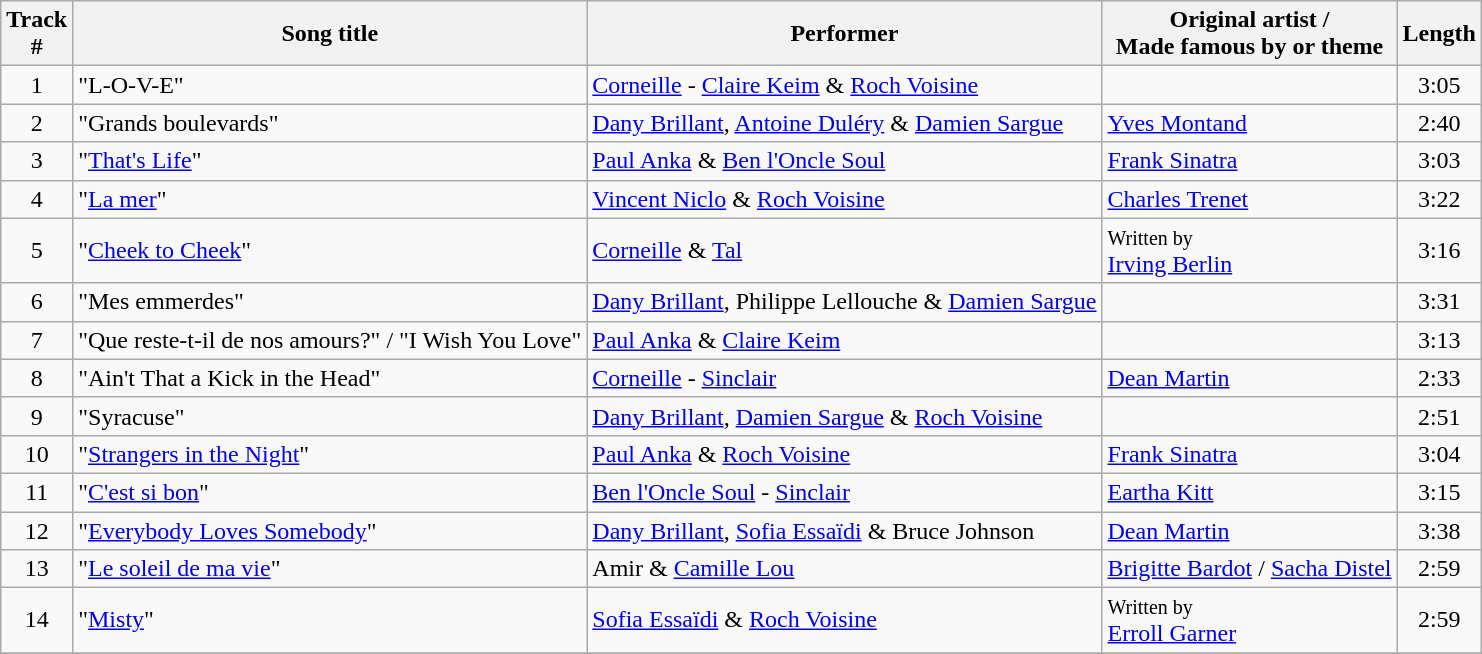<table class="wikitable">
<tr>
<th>Track <br> #</th>
<th>Song title</th>
<th>Performer</th>
<th>Original artist / <br>Made famous by or theme</th>
<th>Length</th>
</tr>
<tr>
<td style="text-align:center;">1</td>
<td>"L-O-V-E"</td>
<td><a href='#'>Corneille</a> - <a href='#'>Claire Keim</a> & <a href='#'>Roch Voisine</a></td>
<td></td>
<td style="text-align:center;">3:05</td>
</tr>
<tr>
<td style="text-align:center;">2</td>
<td>"Grands boulevards"</td>
<td><a href='#'>Dany Brillant</a>, <a href='#'>Antoine Duléry</a> & <a href='#'>Damien Sargue</a></td>
<td><a href='#'>Yves Montand</a></td>
<td style="text-align:center;">2:40</td>
</tr>
<tr>
<td style="text-align:center;">3</td>
<td>"<a href='#'>That's Life</a>"</td>
<td><a href='#'>Paul Anka</a> & <a href='#'>Ben l'Oncle Soul</a></td>
<td><a href='#'>Frank Sinatra</a></td>
<td style="text-align:center;">3:03</td>
</tr>
<tr>
<td style="text-align:center;">4</td>
<td>"<a href='#'>La mer</a>"</td>
<td><a href='#'>Vincent Niclo</a> & <a href='#'>Roch Voisine</a></td>
<td><a href='#'>Charles Trenet</a></td>
<td style="text-align:center;">3:22</td>
</tr>
<tr>
<td style="text-align:center;">5</td>
<td>"<a href='#'>Cheek to Cheek</a>"</td>
<td><a href='#'>Corneille</a> & <a href='#'>Tal</a></td>
<td><small>Written by</small><br><a href='#'>Irving Berlin</a></td>
<td style="text-align:center;">3:16</td>
</tr>
<tr>
<td style="text-align:center;">6</td>
<td>"Mes emmerdes"</td>
<td><a href='#'>Dany Brillant</a>, Philippe Lellouche & <a href='#'>Damien Sargue</a></td>
<td></td>
<td style="text-align:center;">3:31</td>
</tr>
<tr>
<td style="text-align:center;">7</td>
<td>"Que reste-t-il de nos amours?" / "I Wish You Love"</td>
<td><a href='#'>Paul Anka</a> & <a href='#'>Claire Keim</a></td>
<td></td>
<td style="text-align:center;">3:13</td>
</tr>
<tr>
<td style="text-align:center;">8</td>
<td>"Ain't That a Kick in the Head"</td>
<td><a href='#'>Corneille</a> - <a href='#'>Sinclair</a></td>
<td><a href='#'>Dean Martin</a></td>
<td style="text-align:center;">2:33</td>
</tr>
<tr>
<td style="text-align:center;">9</td>
<td>"Syracuse"</td>
<td><a href='#'>Dany Brillant</a>, <a href='#'>Damien Sargue</a> & <a href='#'>Roch Voisine</a></td>
<td></td>
<td style="text-align:center;">2:51</td>
</tr>
<tr>
<td style="text-align:center;">10</td>
<td>"<a href='#'>Strangers in the Night</a>"</td>
<td><a href='#'>Paul Anka</a> & <a href='#'>Roch Voisine</a></td>
<td><a href='#'>Frank Sinatra</a></td>
<td style="text-align:center;">3:04</td>
</tr>
<tr>
<td style="text-align:center;">11</td>
<td>"<a href='#'>C'est si bon</a>"</td>
<td><a href='#'>Ben l'Oncle Soul</a> - <a href='#'>Sinclair</a></td>
<td><a href='#'>Eartha Kitt</a></td>
<td style="text-align:center;">3:15</td>
</tr>
<tr>
<td style="text-align:center;">12</td>
<td>"<a href='#'>Everybody Loves Somebody</a>"</td>
<td><a href='#'>Dany Brillant</a>, <a href='#'>Sofia Essaïdi</a> & Bruce Johnson</td>
<td><a href='#'>Dean Martin</a></td>
<td style="text-align:center;">3:38</td>
</tr>
<tr>
<td style="text-align:center;">13</td>
<td>"<a href='#'>Le soleil de ma vie</a>"</td>
<td>Amir & <a href='#'>Camille Lou</a></td>
<td><a href='#'>Brigitte Bardot</a> / <a href='#'>Sacha Distel</a></td>
<td style="text-align:center;">2:59</td>
</tr>
<tr>
<td style="text-align:center;">14</td>
<td>"<a href='#'>Misty</a>"</td>
<td><a href='#'>Sofia Essaïdi</a> & <a href='#'>Roch Voisine</a></td>
<td><small>Written by</small><br> <a href='#'>Erroll Garner</a></td>
<td style="text-align:center;">2:59</td>
</tr>
<tr>
</tr>
</table>
